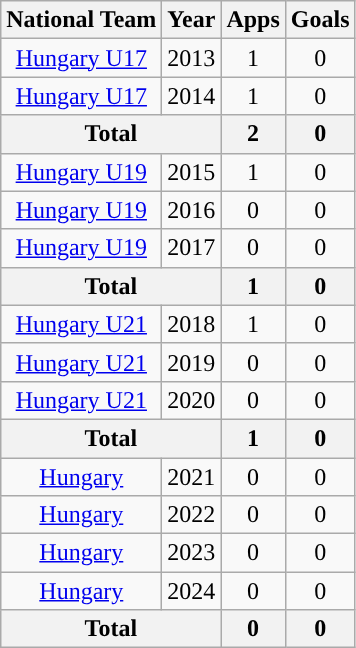<table class="wikitable" style="text-align:center">
<tr>
<th>National Team</th>
<th>Year</th>
<th>Apps</th>
<th>Goals</th>
</tr>
<tr>
<td><a href='#'>Hungary U17</a></td>
<td>2013</td>
<td>1</td>
<td>0</td>
</tr>
<tr>
<td><a href='#'>Hungary U17</a></td>
<td>2014</td>
<td>1</td>
<td>0</td>
</tr>
<tr>
<th colspan="2">Total</th>
<th>2</th>
<th>0</th>
</tr>
<tr>
<td><a href='#'>Hungary U19</a></td>
<td>2015</td>
<td>1</td>
<td>0</td>
</tr>
<tr>
<td><a href='#'>Hungary U19</a></td>
<td>2016</td>
<td>0</td>
<td>0</td>
</tr>
<tr>
<td><a href='#'>Hungary U19</a></td>
<td>2017</td>
<td>0</td>
<td>0</td>
</tr>
<tr>
<th colspan="2">Total</th>
<th>1</th>
<th>0</th>
</tr>
<tr>
<td><a href='#'>Hungary U21</a></td>
<td>2018</td>
<td>1</td>
<td>0</td>
</tr>
<tr>
<td><a href='#'>Hungary U21</a></td>
<td>2019</td>
<td>0</td>
<td>0</td>
</tr>
<tr>
<td><a href='#'>Hungary U21</a></td>
<td>2020</td>
<td>0</td>
<td>0</td>
</tr>
<tr>
<th colspan="2">Total</th>
<th>1</th>
<th>0</th>
</tr>
<tr>
<td><a href='#'>Hungary</a></td>
<td>2021</td>
<td>0</td>
<td>0</td>
</tr>
<tr>
<td><a href='#'>Hungary</a></td>
<td>2022</td>
<td>0</td>
<td>0</td>
</tr>
<tr>
<td><a href='#'>Hungary</a></td>
<td>2023</td>
<td>0</td>
<td>0</td>
</tr>
<tr>
<td><a href='#'>Hungary</a></td>
<td>2024</td>
<td>0</td>
<td>0</td>
</tr>
<tr>
<th colspan="2">Total</th>
<th>0</th>
<th>0</th>
</tr>
</table>
